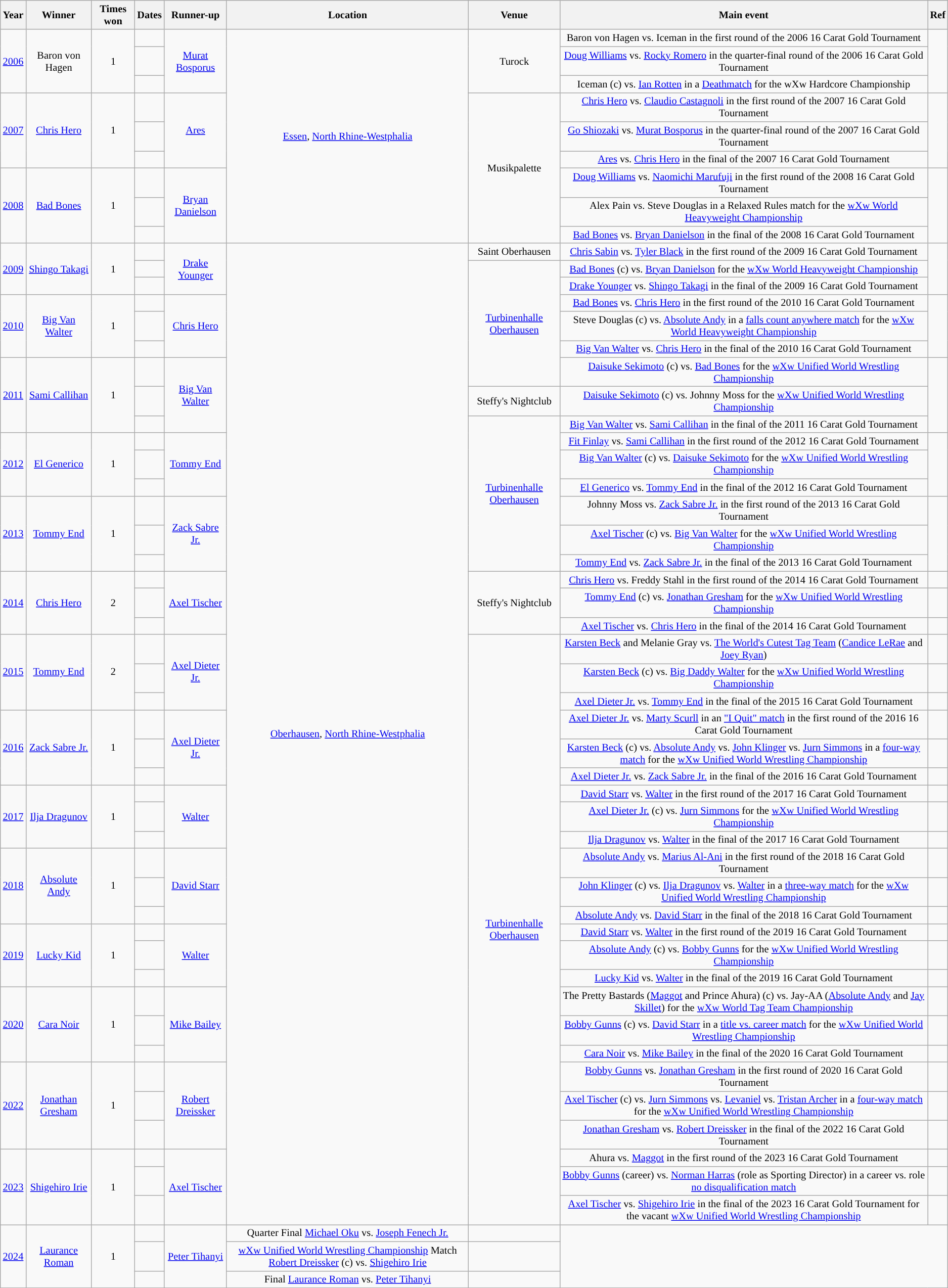<table class="sortable wikitable succession-box" style="font-size:85%; text-align:center;">
<tr>
<th>Year</th>
<th>Winner</th>
<th>Times won</th>
<th>Dates</th>
<th>Runner-up</th>
<th>Location</th>
<th>Venue</th>
<th>Main event</th>
<th>Ref</th>
</tr>
<tr>
<td rowspan="3"><a href='#'>2006</a></td>
<td rowspan="3">Baron von Hagen</td>
<td rowspan="3">1</td>
<td></td>
<td rowspan="3"><a href='#'>Murat Bosporus</a></td>
<td rowspan="9"><a href='#'>Essen</a>, <a href='#'>North Rhine-Westphalia</a></td>
<td rowspan="3">Turock</td>
<td>Baron von Hagen vs. Iceman in the first round of the 2006 16 Carat Gold Tournament</td>
<td rowspan="3"></td>
</tr>
<tr>
<td></td>
<td><a href='#'>Doug Williams</a> vs. <a href='#'>Rocky Romero</a> in the quarter-final round of the 2006 16 Carat Gold Tournament</td>
</tr>
<tr>
<td></td>
<td>Iceman (c) vs. <a href='#'>Ian Rotten</a> in a <a href='#'>Deathmatch</a> for the wXw Hardcore Championship</td>
</tr>
<tr>
<td rowspan="3"><a href='#'>2007</a></td>
<td rowspan="3"><a href='#'>Chris Hero</a></td>
<td rowspan="3">1</td>
<td></td>
<td rowspan="3"><a href='#'>Ares</a></td>
<td rowspan="6">Musikpalette</td>
<td><a href='#'>Chris Hero</a> vs. <a href='#'>Claudio Castagnoli</a> in the first round of the 2007 16 Carat Gold Tournament</td>
<td rowspan="3"></td>
</tr>
<tr>
<td></td>
<td><a href='#'>Go Shiozaki</a> vs. <a href='#'>Murat Bosporus</a> in the quarter-final round of the 2007 16 Carat Gold Tournament</td>
</tr>
<tr>
<td></td>
<td><a href='#'>Ares</a> vs. <a href='#'>Chris Hero</a> in the final of the 2007 16 Carat Gold Tournament</td>
</tr>
<tr>
<td rowspan="3"><a href='#'>2008</a></td>
<td rowspan="3"><a href='#'>Bad Bones</a></td>
<td rowspan="3">1</td>
<td></td>
<td rowspan="3"><a href='#'>Bryan Danielson</a></td>
<td><a href='#'>Doug Williams</a> vs. <a href='#'>Naomichi Marufuji</a> in the first round of the 2008 16 Carat Gold Tournament</td>
<td rowspan="3"></td>
</tr>
<tr>
<td></td>
<td>Alex Pain vs. Steve Douglas in a Relaxed Rules match for the <a href='#'>wXw World Heavyweight Championship</a></td>
</tr>
<tr>
<td></td>
<td><a href='#'>Bad Bones</a> vs. <a href='#'>Bryan Danielson</a> in the final of the 2008 16 Carat Gold Tournament</td>
</tr>
<tr>
<td rowspan="3"><a href='#'>2009</a></td>
<td rowspan="3"><a href='#'>Shingo Takagi</a></td>
<td rowspan="3">1</td>
<td></td>
<td rowspan="3"><a href='#'>Drake Younger</a></td>
<td rowspan="42"><a href='#'>Oberhausen</a>, <a href='#'>North Rhine-Westphalia</a></td>
<td>Saint Oberhausen</td>
<td><a href='#'>Chris Sabin</a> vs. <a href='#'>Tyler Black</a> in the first round of the 2009 16 Carat Gold Tournament</td>
<td rowspan="3"></td>
</tr>
<tr>
<td></td>
<td rowspan="6"><a href='#'>Turbinenhalle Oberhausen</a></td>
<td><a href='#'>Bad Bones</a> (c) vs. <a href='#'>Bryan Danielson</a> for the <a href='#'>wXw World Heavyweight Championship</a></td>
</tr>
<tr>
<td></td>
<td><a href='#'>Drake Younger</a> vs. <a href='#'>Shingo Takagi</a> in the final of the 2009 16 Carat Gold Tournament</td>
</tr>
<tr>
<td rowspan="3"><a href='#'>2010</a></td>
<td rowspan="3"><a href='#'>Big Van Walter</a></td>
<td rowspan="3">1</td>
<td></td>
<td rowspan="3"><a href='#'>Chris Hero</a></td>
<td><a href='#'>Bad Bones</a> vs. <a href='#'>Chris Hero</a> in the first round of the 2010 16 Carat Gold Tournament</td>
<td rowspan="3"></td>
</tr>
<tr>
<td></td>
<td>Steve Douglas (c) vs. <a href='#'>Absolute Andy</a> in a <a href='#'>falls count anywhere match</a> for the <a href='#'>wXw World Heavyweight Championship</a></td>
</tr>
<tr>
<td></td>
<td><a href='#'>Big Van Walter</a> vs. <a href='#'>Chris Hero</a> in the final of the 2010 16 Carat Gold Tournament</td>
</tr>
<tr>
<td rowspan="3"><a href='#'>2011</a></td>
<td rowspan="3"><a href='#'>Sami Callihan</a></td>
<td rowspan="3">1</td>
<td></td>
<td rowspan="3"><a href='#'>Big Van Walter</a></td>
<td><a href='#'>Daisuke Sekimoto</a> (c) vs. <a href='#'>Bad Bones</a> for the <a href='#'>wXw Unified World Wrestling Championship</a></td>
<td rowspan="3"></td>
</tr>
<tr>
<td></td>
<td>Steffy's Nightclub</td>
<td><a href='#'>Daisuke Sekimoto</a> (c) vs. Johnny Moss for the <a href='#'>wXw Unified World Wrestling Championship</a></td>
</tr>
<tr>
<td></td>
<td rowspan="7"><a href='#'>Turbinenhalle Oberhausen</a></td>
<td><a href='#'>Big Van Walter</a> vs. <a href='#'>Sami Callihan</a> in the final of the 2011 16 Carat Gold Tournament</td>
</tr>
<tr>
<td rowspan="3"><a href='#'>2012</a></td>
<td rowspan="3"><a href='#'>El Generico</a></td>
<td rowspan="3">1</td>
<td></td>
<td rowspan="3"><a href='#'>Tommy End</a></td>
<td><a href='#'>Fit Finlay</a> vs. <a href='#'>Sami Callihan</a> in the first round of the 2012 16 Carat Gold Tournament</td>
<td rowspan="3"></td>
</tr>
<tr>
<td></td>
<td><a href='#'>Big Van Walter</a> (c) vs. <a href='#'>Daisuke Sekimoto</a> for the <a href='#'>wXw Unified World Wrestling Championship</a></td>
</tr>
<tr>
<td></td>
<td><a href='#'>El Generico</a> vs. <a href='#'>Tommy End</a> in the final of the 2012 16 Carat Gold Tournament</td>
</tr>
<tr>
<td rowspan="3"><a href='#'>2013</a></td>
<td rowspan="3"><a href='#'>Tommy End</a></td>
<td rowspan="3">1</td>
<td></td>
<td rowspan="3"><a href='#'>Zack Sabre Jr.</a></td>
<td>Johnny Moss vs. <a href='#'>Zack Sabre Jr.</a> in the first round of the 2013 16 Carat Gold Tournament</td>
<td rowspan="3"></td>
</tr>
<tr>
<td></td>
<td><a href='#'>Axel Tischer</a> (c) vs. <a href='#'>Big Van Walter</a> for the <a href='#'>wXw Unified World Wrestling Championship</a></td>
</tr>
<tr>
<td></td>
<td><a href='#'>Tommy End</a> vs. <a href='#'>Zack Sabre Jr.</a> in the final of the 2013 16 Carat Gold Tournament</td>
</tr>
<tr>
<td rowspan="3"><a href='#'>2014</a></td>
<td rowspan="3"><a href='#'>Chris Hero</a></td>
<td rowspan="3">2</td>
<td></td>
<td rowspan="3"><a href='#'>Axel Tischer</a></td>
<td rowspan="3">Steffy's Nightclub</td>
<td><a href='#'>Chris Hero</a> vs. Freddy Stahl in the first round of the 2014 16 Carat Gold Tournament</td>
<td></td>
</tr>
<tr>
<td></td>
<td><a href='#'>Tommy End</a> (c) vs. <a href='#'>Jonathan Gresham</a> for the <a href='#'>wXw Unified World Wrestling Championship</a></td>
<td></td>
</tr>
<tr>
<td></td>
<td><a href='#'>Axel Tischer</a> vs. <a href='#'>Chris Hero</a> in the final of the 2014 16 Carat Gold Tournament</td>
<td></td>
</tr>
<tr>
<td rowspan="3"><a href='#'>2015</a></td>
<td rowspan="3"><a href='#'>Tommy End</a></td>
<td rowspan="3">2</td>
<td></td>
<td rowspan="3"><a href='#'>Axel Dieter Jr.</a></td>
<td rowspan="24"><a href='#'>Turbinenhalle Oberhausen</a></td>
<td><a href='#'>Karsten Beck</a> and Melanie Gray vs. <a href='#'>The World's Cutest Tag Team</a> (<a href='#'>Candice LeRae</a> and <a href='#'>Joey Ryan</a>)</td>
<td></td>
</tr>
<tr>
<td></td>
<td><a href='#'>Karsten Beck</a> (c) vs. <a href='#'>Big Daddy Walter</a> for the <a href='#'>wXw Unified World Wrestling Championship</a></td>
<td></td>
</tr>
<tr>
<td></td>
<td><a href='#'>Axel Dieter Jr.</a> vs. <a href='#'>Tommy End</a> in the final of the 2015 16 Carat Gold Tournament</td>
<td></td>
</tr>
<tr>
<td rowspan="3"><a href='#'>2016</a></td>
<td rowspan="3"><a href='#'>Zack Sabre Jr.</a></td>
<td rowspan="3">1</td>
<td></td>
<td rowspan="3"><a href='#'>Axel Dieter Jr.</a></td>
<td><a href='#'>Axel Dieter Jr.</a> vs. <a href='#'>Marty Scurll</a> in an <a href='#'>"I Quit" match</a> in the first round of the 2016 16 Carat Gold Tournament</td>
<td></td>
</tr>
<tr>
<td></td>
<td><a href='#'>Karsten Beck</a> (c) vs. <a href='#'>Absolute Andy</a> vs. <a href='#'>John Klinger</a> vs. <a href='#'>Jurn Simmons</a> in a <a href='#'>four-way match</a> for the <a href='#'>wXw Unified World Wrestling Championship</a></td>
<td></td>
</tr>
<tr>
<td></td>
<td><a href='#'>Axel Dieter Jr.</a> vs. <a href='#'>Zack Sabre Jr.</a> in the final of the 2016 16 Carat Gold Tournament</td>
<td></td>
</tr>
<tr>
<td rowspan="3"><a href='#'>2017</a></td>
<td rowspan="3"><a href='#'>Ilja Dragunov</a></td>
<td rowspan="3">1</td>
<td></td>
<td rowspan="3"><a href='#'>Walter</a></td>
<td><a href='#'>David Starr</a> vs. <a href='#'>Walter</a> in the first round of the 2017 16 Carat Gold Tournament</td>
<td></td>
</tr>
<tr>
<td></td>
<td><a href='#'>Axel Dieter Jr.</a> (c) vs. <a href='#'>Jurn Simmons</a> for the <a href='#'>wXw Unified World Wrestling Championship</a></td>
<td></td>
</tr>
<tr>
<td></td>
<td><a href='#'>Ilja Dragunov</a> vs. <a href='#'>Walter</a> in the final of the 2017 16 Carat Gold Tournament</td>
<td></td>
</tr>
<tr>
<td rowspan="3"><a href='#'>2018</a></td>
<td rowspan="3"><a href='#'>Absolute Andy</a></td>
<td rowspan="3">1</td>
<td></td>
<td rowspan="3"><a href='#'>David Starr</a></td>
<td><a href='#'>Absolute Andy</a> vs. <a href='#'>Marius Al-Ani</a> in the first round of the 2018 16 Carat Gold Tournament</td>
<td></td>
</tr>
<tr>
<td></td>
<td><a href='#'>John Klinger</a> (c) vs. <a href='#'>Ilja Dragunov</a> vs. <a href='#'>Walter</a> in a <a href='#'>three-way match</a> for the <a href='#'>wXw Unified World Wrestling Championship</a></td>
<td></td>
</tr>
<tr>
<td></td>
<td><a href='#'>Absolute Andy</a> vs. <a href='#'>David Starr</a> in the final of the 2018 16 Carat Gold Tournament</td>
<td></td>
</tr>
<tr>
<td rowspan="3"><a href='#'>2019</a></td>
<td rowspan="3"><a href='#'>Lucky Kid</a></td>
<td rowspan="3">1</td>
<td></td>
<td rowspan="3"><a href='#'>Walter</a></td>
<td><a href='#'>David Starr</a> vs. <a href='#'>Walter</a> in the first round of the 2019 16 Carat Gold Tournament</td>
<td></td>
</tr>
<tr>
<td></td>
<td><a href='#'>Absolute Andy</a> (c) vs. <a href='#'>Bobby Gunns</a> for the <a href='#'>wXw Unified World Wrestling Championship</a></td>
<td></td>
</tr>
<tr>
<td></td>
<td><a href='#'>Lucky Kid</a> vs. <a href='#'>Walter</a> in the final of the 2019 16 Carat Gold Tournament</td>
<td></td>
</tr>
<tr>
<td rowspan="3"><a href='#'>2020</a></td>
<td rowspan="3"><a href='#'>Cara Noir</a></td>
<td rowspan="3">1</td>
<td></td>
<td rowspan="3"><a href='#'>Mike Bailey</a></td>
<td>The Pretty Bastards (<a href='#'>Maggot</a> and Prince Ahura) (c) vs. Jay-AA (<a href='#'>Absolute Andy</a> and <a href='#'>Jay Skillet</a>) for the <a href='#'>wXw World Tag Team Championship</a></td>
<td></td>
</tr>
<tr>
<td></td>
<td><a href='#'>Bobby Gunns</a> (c) vs. <a href='#'>David Starr</a> in a <a href='#'>title vs. career match</a> for the <a href='#'>wXw Unified World Wrestling Championship</a></td>
<td></td>
</tr>
<tr>
<td></td>
<td><a href='#'>Cara Noir</a> vs. <a href='#'>Mike Bailey</a> in the final of the 2020 16 Carat Gold Tournament</td>
<td></td>
</tr>
<tr>
<td rowspan="3"><a href='#'>2022</a></td>
<td rowspan="3"><a href='#'>Jonathan Gresham</a></td>
<td rowspan="3">1</td>
<td></td>
<td rowspan="3"><a href='#'>Robert Dreissker</a></td>
<td><a href='#'>Bobby Gunns</a> vs. <a href='#'>Jonathan Gresham</a> in the first round of 2020 16 Carat Gold Tournament</td>
<td></td>
</tr>
<tr>
<td></td>
<td><a href='#'>Axel Tischer</a> (c) vs. <a href='#'>Jurn Simmons</a> vs. <a href='#'>Levaniel</a> vs. <a href='#'>Tristan Archer</a> in a <a href='#'>four-way match</a> for the <a href='#'>wXw Unified World Wrestling Championship</a></td>
<td></td>
</tr>
<tr>
<td></td>
<td><a href='#'>Jonathan Gresham</a> vs. <a href='#'>Robert Dreissker</a> in the final of the 2022 16 Carat Gold Tournament</td>
<td></td>
</tr>
<tr>
<td rowspan="3"><a href='#'>2023</a></td>
<td rowspan="3"><a href='#'>Shigehiro Irie</a></td>
<td rowspan="3">1</td>
<td></td>
<td rowspan="3"><a href='#'>Axel Tischer</a></td>
<td>Ahura vs. <a href='#'>Maggot</a> in the first round of the 2023 16 Carat Gold Tournament</td>
<td></td>
</tr>
<tr>
<td></td>
<td><a href='#'>Bobby Gunns</a> (career) vs. <a href='#'>Norman Harras</a> (role as Sporting Director) in a career vs. role <a href='#'>no disqualification match</a></td>
<td></td>
</tr>
<tr>
<td></td>
<td><a href='#'>Axel Tischer</a> vs. <a href='#'>Shigehiro Irie</a> in the final of the 2023 16 Carat Gold Tournament for the vacant <a href='#'>wXw Unified World Wrestling Championship</a></td>
<td></td>
</tr>
<tr>
<td rowspan="3"><a href='#'>2024</a></td>
<td rowspan="3"><a href='#'>Laurance Roman</a></td>
<td rowspan="3">1</td>
<td></td>
<td rowspan="3"><a href='#'>Peter Tihanyi</a></td>
<td>Quarter Final <a href='#'>Michael Oku</a> vs. <a href='#'>Joseph Fenech Jr.</a></td>
<td></td>
</tr>
<tr>
<td></td>
<td><a href='#'>wXw Unified World Wrestling Championship</a> Match <a href='#'>Robert Dreissker</a> (c) vs. <a href='#'>Shigehiro Irie</a></td>
<td></td>
</tr>
<tr>
<td></td>
<td>Final <a href='#'>Laurance Roman</a> vs. <a href='#'>Peter Tihanyi</a></td>
<td></td>
</tr>
</table>
